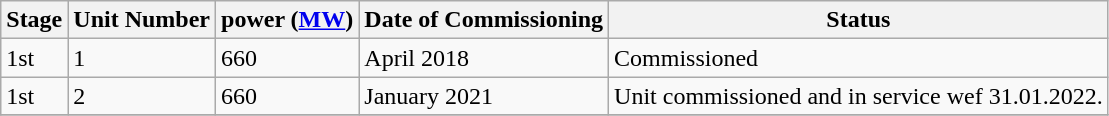<table class="sortable wikitable">
<tr>
<th>Stage</th>
<th>Unit Number</th>
<th>power (<a href='#'>MW</a>)</th>
<th>Date of Commissioning</th>
<th>Status</th>
</tr>
<tr>
<td>1st</td>
<td>1</td>
<td>660</td>
<td>April 2018</td>
<td>Commissioned </td>
</tr>
<tr>
<td>1st</td>
<td>2</td>
<td>660</td>
<td>January 2021</td>
<td>Unit commissioned and in service wef 31.01.2022.</td>
</tr>
<tr>
</tr>
</table>
